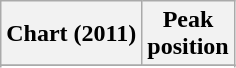<table class="wikitable sortable">
<tr>
<th align="left">Chart (2011)</th>
<th align="center">Peak<br>position</th>
</tr>
<tr>
</tr>
<tr>
</tr>
</table>
